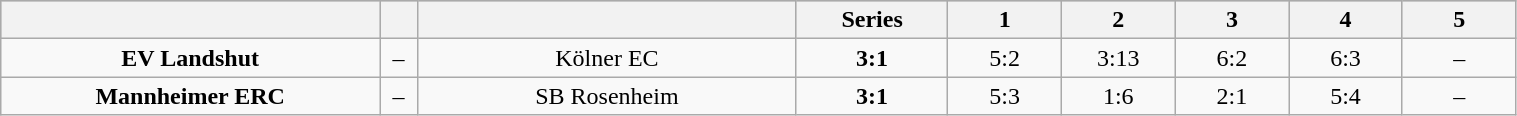<table class="wikitable" width="80%">
<tr style="background-color:#c0c0c0;">
<th style="width:25%;"></th>
<th style="width:2.5%;"></th>
<th style="width:25%;"></th>
<th style="width:10%;">Series</th>
<th style="width:7.5%;">1</th>
<th style="width:7.5%;">2</th>
<th style="width:7.5%;">3</th>
<th style="width:7.5%;">4</th>
<th style="width:7.5%;">5</th>
</tr>
<tr align="center">
<td><strong>EV Landshut</strong></td>
<td>–</td>
<td>Kölner EC</td>
<td><strong>3:1</strong></td>
<td>5:2</td>
<td>3:13</td>
<td>6:2</td>
<td>6:3</td>
<td>–</td>
</tr>
<tr align="center">
<td><strong>Mannheimer ERC</strong></td>
<td>–</td>
<td>SB Rosenheim</td>
<td><strong>3:1</strong></td>
<td>5:3</td>
<td>1:6</td>
<td>2:1</td>
<td>5:4</td>
<td>–</td>
</tr>
</table>
